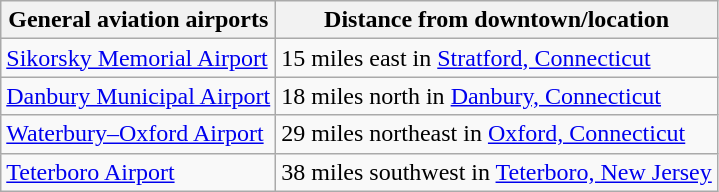<table class="wikitable">
<tr>
<th>General aviation airports</th>
<th>Distance from downtown/location</th>
</tr>
<tr>
<td><a href='#'>Sikorsky Memorial Airport</a></td>
<td>15 miles east in <a href='#'>Stratford, Connecticut</a></td>
</tr>
<tr>
<td><a href='#'>Danbury Municipal Airport</a></td>
<td>18 miles north in <a href='#'>Danbury, Connecticut</a></td>
</tr>
<tr>
<td><a href='#'>Waterbury–Oxford Airport</a></td>
<td>29 miles northeast in <a href='#'>Oxford, Connecticut</a></td>
</tr>
<tr>
<td><a href='#'>Teterboro Airport</a></td>
<td>38 miles southwest in <a href='#'>Teterboro, New Jersey</a></td>
</tr>
</table>
